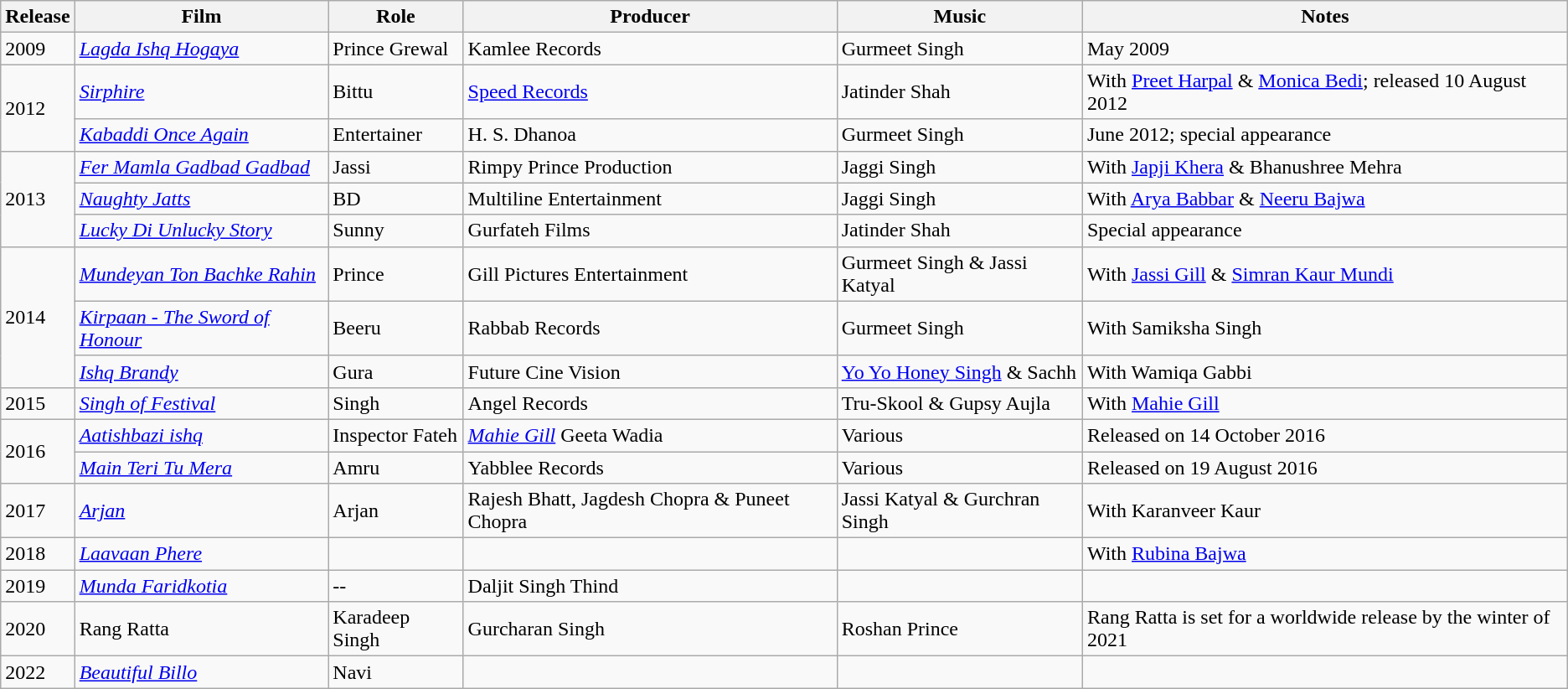<table class="wikitable sortable">
<tr>
<th>Release</th>
<th>Film</th>
<th>Role</th>
<th>Producer</th>
<th>Music</th>
<th>Notes</th>
</tr>
<tr>
<td>2009</td>
<td><em><a href='#'>Lagda Ishq Hogaya</a></em></td>
<td>Prince Grewal</td>
<td>Kamlee Records</td>
<td>Gurmeet Singh</td>
<td>May 2009</td>
</tr>
<tr>
<td rowspan="2">2012</td>
<td><em><a href='#'>Sirphire</a></em></td>
<td>Bittu</td>
<td><a href='#'>Speed Records</a></td>
<td>Jatinder Shah</td>
<td>With <a href='#'>Preet Harpal</a> & <a href='#'>Monica Bedi</a>; released 10 August 2012</td>
</tr>
<tr>
<td><em><a href='#'>Kabaddi Once Again</a></em></td>
<td>Entertainer</td>
<td>H. S. Dhanoa</td>
<td>Gurmeet Singh</td>
<td>June 2012; special appearance</td>
</tr>
<tr>
<td rowspan="3">2013</td>
<td><em><a href='#'>Fer Mamla Gadbad Gadbad</a></em></td>
<td>Jassi</td>
<td>Rimpy Prince Production</td>
<td>Jaggi Singh</td>
<td>With <a href='#'>Japji Khera</a> & Bhanushree Mehra</td>
</tr>
<tr>
<td><em><a href='#'>Naughty Jatts</a></em></td>
<td>BD</td>
<td>Multiline Entertainment</td>
<td>Jaggi Singh</td>
<td>With <a href='#'>Arya Babbar</a> & <a href='#'>Neeru Bajwa</a></td>
</tr>
<tr>
<td><em><a href='#'>Lucky Di Unlucky Story</a></em></td>
<td>Sunny</td>
<td>Gurfateh Films</td>
<td>Jatinder Shah</td>
<td>Special appearance</td>
</tr>
<tr>
<td rowspan="3">2014</td>
<td><em><a href='#'>Mundeyan Ton Bachke Rahin</a></em></td>
<td>Prince</td>
<td>Gill Pictures Entertainment</td>
<td>Gurmeet Singh & Jassi Katyal</td>
<td>With <a href='#'>Jassi Gill</a> & <a href='#'>Simran Kaur Mundi</a></td>
</tr>
<tr>
<td><em><a href='#'>Kirpaan - The Sword of Honour</a></em></td>
<td>Beeru</td>
<td>Rabbab Records</td>
<td>Gurmeet Singh</td>
<td>With Samiksha Singh</td>
</tr>
<tr>
<td><em><a href='#'>Ishq Brandy</a></em></td>
<td>Gura</td>
<td>Future Cine Vision</td>
<td><a href='#'>Yo Yo Honey Singh</a> & Sachh</td>
<td>With Wamiqa Gabbi</td>
</tr>
<tr>
<td>2015</td>
<td><em><a href='#'>Singh of Festival</a></em></td>
<td>Singh</td>
<td>Angel Records</td>
<td>Tru-Skool & Gupsy Aujla</td>
<td>With <a href='#'>Mahie Gill</a></td>
</tr>
<tr>
<td rowspan="2">2016</td>
<td><em><a href='#'>Aatishbazi ishq</a></em></td>
<td>Inspector Fateh</td>
<td><em><a href='#'>Mahie Gill</a></em> Geeta Wadia</td>
<td>Various</td>
<td>Released on 14 October 2016</td>
</tr>
<tr>
<td><em><a href='#'>Main Teri Tu Mera</a></em></td>
<td>Amru</td>
<td>Yabblee Records</td>
<td>Various</td>
<td>Released on 19 August 2016</td>
</tr>
<tr>
<td>2017</td>
<td><em><a href='#'>Arjan</a></em></td>
<td>Arjan</td>
<td>Rajesh Bhatt, Jagdesh Chopra & Puneet Chopra</td>
<td>Jassi Katyal & Gurchran Singh</td>
<td>With Karanveer Kaur</td>
</tr>
<tr>
<td>2018</td>
<td><em><a href='#'>Laavaan Phere</a></em></td>
<td></td>
<td></td>
<td></td>
<td>With <a href='#'>Rubina Bajwa</a></td>
</tr>
<tr>
<td>2019</td>
<td><em><a href='#'>Munda Faridkotia</a></em></td>
<td>--</td>
<td>Daljit Singh Thind</td>
<td></td>
<td></td>
</tr>
<tr>
<td>2020</td>
<td>Rang Ratta</td>
<td>Karadeep Singh</td>
<td>Gurcharan Singh</td>
<td>Roshan Prince</td>
<td>Rang Ratta is set for a worldwide release by the winter of 2021</td>
</tr>
<tr>
<td>2022</td>
<td><em><a href='#'>Beautiful Billo</a></em></td>
<td>Navi</td>
<td></td>
<td></td>
<td></td>
</tr>
</table>
